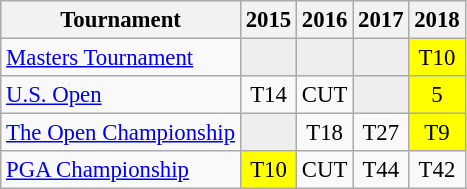<table class="wikitable" style="font-size:95%;text-align:center;">
<tr>
<th>Tournament</th>
<th>2015</th>
<th>2016</th>
<th>2017</th>
<th>2018</th>
</tr>
<tr>
<td align=left><a href='#'>Masters Tournament</a></td>
<td style="background:#eeeeee;"></td>
<td style="background:#eeeeee;"></td>
<td style="background:#eeeeee;"></td>
<td style="background:yellow;">T10</td>
</tr>
<tr>
<td align=left><a href='#'>U.S. Open</a></td>
<td>T14</td>
<td>CUT</td>
<td style="background:#eeeeee;"></td>
<td style="background:yellow;">5</td>
</tr>
<tr>
<td align=left><a href='#'>The Open Championship</a></td>
<td style="background:#eeeeee;"></td>
<td>T18</td>
<td>T27</td>
<td style="background:yellow;">T9</td>
</tr>
<tr>
<td align=left><a href='#'>PGA Championship</a></td>
<td style="background:yellow;">T10</td>
<td>CUT</td>
<td>T44</td>
<td>T42</td>
</tr>
</table>
